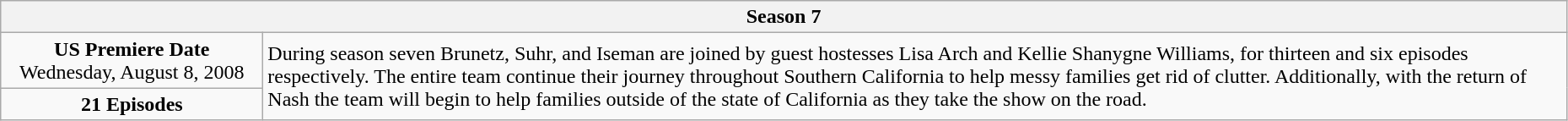<table class="wikitable" style="width:98%;">
<tr>
<th colspan="2">Season 7</th>
</tr>
<tr>
<td style="width:200px; text-align:center;"><strong>US Premiere Date</strong><br>Wednesday, August 8, 2008</td>
<td rowspan="2">During season seven Brunetz, Suhr, and Iseman are joined by guest hostesses Lisa Arch and Kellie Shanygne Williams, for thirteen and six episodes respectively. The entire team continue their journey throughout Southern California to help messy families get rid of clutter. Additionally, with the return of Nash the team will begin to help families outside of the state of California as they take the show on the road.</td>
</tr>
<tr>
<td style="text-align:center;"><strong>21 Episodes</strong></td>
</tr>
</table>
